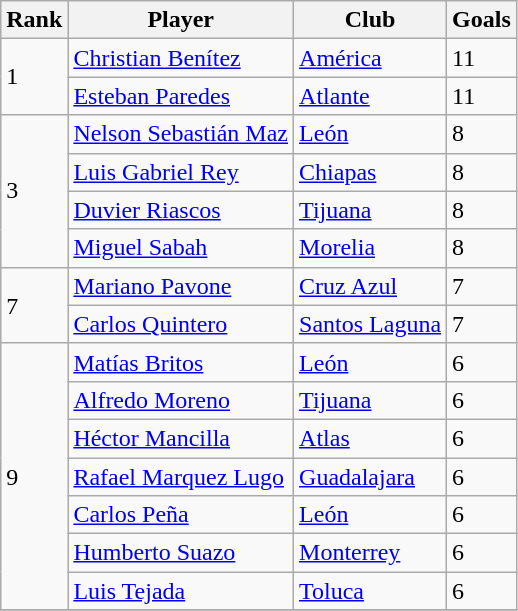<table class="wikitable">
<tr>
<th>Rank</th>
<th>Player</th>
<th>Club</th>
<th>Goals</th>
</tr>
<tr>
<td rowspan=2>1</td>
<td> <a href='#'>Christian Benítez</a></td>
<td><a href='#'>América</a></td>
<td>11</td>
</tr>
<tr>
<td> <a href='#'>Esteban Paredes</a></td>
<td><a href='#'>Atlante</a></td>
<td>11</td>
</tr>
<tr>
<td rowspan=4>3</td>
<td> <a href='#'>Nelson Sebastián Maz</a></td>
<td><a href='#'>León</a></td>
<td>8</td>
</tr>
<tr>
<td> <a href='#'>Luis Gabriel Rey</a></td>
<td><a href='#'>Chiapas</a></td>
<td>8</td>
</tr>
<tr>
<td> <a href='#'>Duvier Riascos</a></td>
<td><a href='#'>Tijuana</a></td>
<td>8</td>
</tr>
<tr>
<td> <a href='#'>Miguel Sabah</a></td>
<td><a href='#'>Morelia</a></td>
<td>8</td>
</tr>
<tr>
<td rowspan=2>7</td>
<td> <a href='#'>Mariano Pavone</a></td>
<td><a href='#'>Cruz Azul</a></td>
<td>7</td>
</tr>
<tr>
<td> <a href='#'>Carlos Quintero</a></td>
<td><a href='#'>Santos Laguna</a></td>
<td>7</td>
</tr>
<tr>
<td rowspan=7>9</td>
<td> <a href='#'>Matías Britos</a></td>
<td><a href='#'>León</a></td>
<td>6</td>
</tr>
<tr>
<td> <a href='#'>Alfredo Moreno</a></td>
<td><a href='#'>Tijuana</a></td>
<td>6</td>
</tr>
<tr>
<td> <a href='#'>Héctor Mancilla</a></td>
<td><a href='#'>Atlas</a></td>
<td>6</td>
</tr>
<tr>
<td> <a href='#'>Rafael Marquez Lugo</a></td>
<td><a href='#'>Guadalajara</a></td>
<td>6</td>
</tr>
<tr>
<td> <a href='#'>Carlos Peña</a></td>
<td><a href='#'>León</a></td>
<td>6</td>
</tr>
<tr>
<td> <a href='#'>Humberto Suazo</a></td>
<td><a href='#'>Monterrey</a></td>
<td>6</td>
</tr>
<tr>
<td> <a href='#'>Luis Tejada</a></td>
<td><a href='#'>Toluca</a></td>
<td>6</td>
</tr>
<tr>
</tr>
</table>
